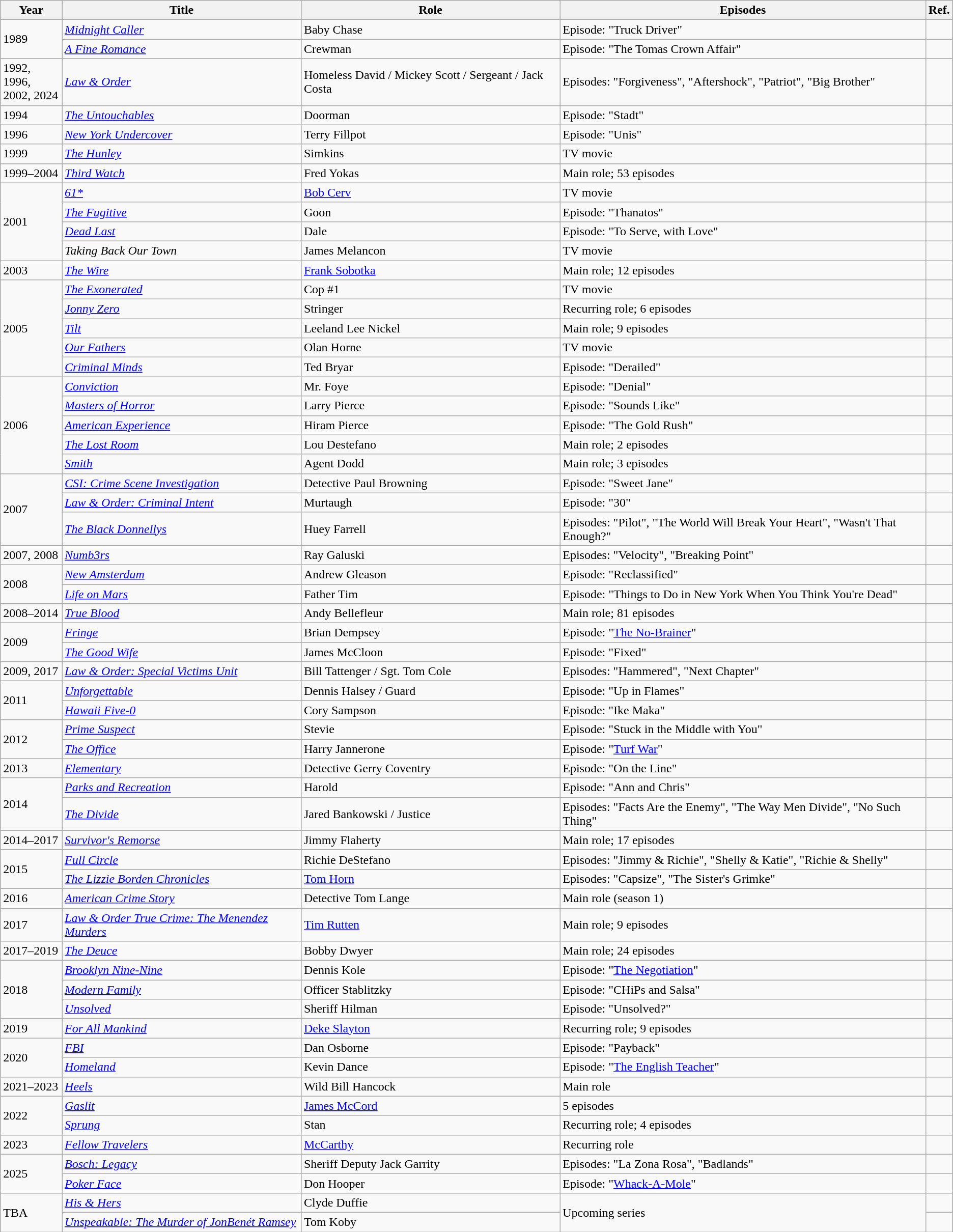<table class="wikitable sortable">
<tr>
<th>Year</th>
<th>Title</th>
<th>Role</th>
<th class="unsortable">Episodes</th>
<th class="unsortable">Ref.</th>
</tr>
<tr>
<td rowspan="2">1989</td>
<td><em><a href='#'>Midnight Caller</a></em></td>
<td>Baby Chase</td>
<td>Episode: "Truck Driver"</td>
<td></td>
</tr>
<tr>
<td><em><a href='#'>A Fine Romance</a></em></td>
<td>Crewman</td>
<td>Episode: "The Tomas Crown Affair"</td>
<td></td>
</tr>
<tr>
<td>1992, 1996,<br>2002, 2024</td>
<td><em><a href='#'>Law & Order</a></em></td>
<td>Homeless David / Mickey Scott / Sergeant / Jack Costa</td>
<td>Episodes: "Forgiveness", "Aftershock", "Patriot", "Big Brother"</td>
<td></td>
</tr>
<tr>
<td>1994</td>
<td><em><a href='#'>The Untouchables</a></em></td>
<td>Doorman</td>
<td>Episode: "Stadt"</td>
<td></td>
</tr>
<tr>
<td>1996</td>
<td><em><a href='#'>New York Undercover</a></em></td>
<td>Terry Fillpot</td>
<td>Episode: "Unis"</td>
<td></td>
</tr>
<tr>
<td>1999</td>
<td><em><a href='#'>The Hunley</a></em></td>
<td>Simkins</td>
<td>TV movie</td>
<td></td>
</tr>
<tr>
<td>1999–2004</td>
<td><em><a href='#'>Third Watch</a></em></td>
<td>Fred Yokas</td>
<td>Main role; 53 episodes</td>
<td></td>
</tr>
<tr>
<td rowspan="4">2001</td>
<td><em><a href='#'>61*</a></em></td>
<td><a href='#'>Bob Cerv</a></td>
<td>TV movie</td>
<td></td>
</tr>
<tr>
<td><em><a href='#'>The Fugitive</a></em></td>
<td>Goon</td>
<td>Episode: "Thanatos"</td>
<td></td>
</tr>
<tr>
<td><em><a href='#'>Dead Last</a></em></td>
<td>Dale</td>
<td>Episode: "To Serve, with Love"</td>
<td></td>
</tr>
<tr>
<td><em>Taking Back Our Town</em></td>
<td>James Melancon</td>
<td>TV movie</td>
<td></td>
</tr>
<tr>
<td>2003</td>
<td><em><a href='#'>The Wire</a></em></td>
<td><a href='#'>Frank Sobotka</a></td>
<td>Main role; 12 episodes</td>
<td></td>
</tr>
<tr>
<td rowspan="5">2005</td>
<td><em><a href='#'>The Exonerated</a></em></td>
<td>Cop #1</td>
<td>TV movie</td>
<td></td>
</tr>
<tr>
<td><em><a href='#'>Jonny Zero</a></em></td>
<td>Stringer</td>
<td>Recurring role; 6 episodes</td>
<td></td>
</tr>
<tr>
<td><em><a href='#'>Tilt</a></em></td>
<td>Leeland Lee Nickel</td>
<td>Main role; 9 episodes</td>
<td></td>
</tr>
<tr>
<td><em><a href='#'>Our Fathers</a></em></td>
<td>Olan Horne</td>
<td>TV movie</td>
<td></td>
</tr>
<tr>
<td><em><a href='#'>Criminal Minds</a></em></td>
<td>Ted Bryar</td>
<td>Episode: "Derailed"</td>
<td></td>
</tr>
<tr>
<td rowspan="5">2006</td>
<td><em><a href='#'>Conviction</a></em></td>
<td>Mr. Foye</td>
<td>Episode: "Denial"</td>
<td></td>
</tr>
<tr>
<td><em><a href='#'>Masters of Horror</a></em></td>
<td>Larry Pierce</td>
<td>Episode: "Sounds Like"</td>
<td></td>
</tr>
<tr>
<td><em><a href='#'>American Experience</a></em></td>
<td>Hiram Pierce</td>
<td>Episode: "The Gold Rush"</td>
<td></td>
</tr>
<tr>
<td><em><a href='#'>The Lost Room</a></em></td>
<td>Lou Destefano</td>
<td>Main role; 2 episodes</td>
<td></td>
</tr>
<tr>
<td><em><a href='#'>Smith</a></em></td>
<td>Agent Dodd</td>
<td>Main role; 3 episodes</td>
<td></td>
</tr>
<tr>
<td rowspan="3">2007</td>
<td><em><a href='#'>CSI: Crime Scene Investigation</a></em></td>
<td>Detective Paul Browning</td>
<td>Episode: "Sweet Jane"</td>
<td></td>
</tr>
<tr>
<td><em><a href='#'>Law & Order: Criminal Intent</a></em></td>
<td>Murtaugh</td>
<td>Episode: "30"</td>
<td></td>
</tr>
<tr>
<td><em><a href='#'>The Black Donnellys</a></em></td>
<td>Huey Farrell</td>
<td>Episodes: "Pilot", "The World Will Break Your Heart", "Wasn't That Enough?"</td>
<td></td>
</tr>
<tr>
<td>2007, 2008</td>
<td><em><a href='#'>Numb3rs</a></em></td>
<td>Ray Galuski</td>
<td>Episodes: "Velocity", "Breaking Point"</td>
<td></td>
</tr>
<tr>
<td rowspan="2">2008</td>
<td><em><a href='#'>New Amsterdam</a></em></td>
<td>Andrew Gleason</td>
<td>Episode: "Reclassified"</td>
<td></td>
</tr>
<tr>
<td><em><a href='#'>Life on Mars</a></em></td>
<td>Father Tim</td>
<td>Episode: "Things to Do in New York When You Think You're Dead"</td>
<td></td>
</tr>
<tr>
<td>2008–2014</td>
<td><em><a href='#'>True Blood</a></em></td>
<td>Andy Bellefleur</td>
<td>Main role; 81 episodes</td>
<td></td>
</tr>
<tr>
<td rowspan="2">2009</td>
<td><em><a href='#'>Fringe</a></em></td>
<td>Brian Dempsey</td>
<td>Episode: "<a href='#'>The No-Brainer</a>"</td>
<td></td>
</tr>
<tr>
<td><em><a href='#'>The Good Wife</a></em></td>
<td>James McCloon</td>
<td>Episode: "Fixed"</td>
<td></td>
</tr>
<tr>
<td>2009, 2017</td>
<td><em><a href='#'>Law & Order: Special Victims Unit</a></em></td>
<td>Bill Tattenger / Sgt. Tom Cole</td>
<td>Episodes: "Hammered", "Next Chapter"</td>
<td></td>
</tr>
<tr>
<td rowspan="2">2011</td>
<td><em><a href='#'>Unforgettable</a></em></td>
<td>Dennis Halsey / Guard</td>
<td>Episode: "Up in Flames"</td>
<td></td>
</tr>
<tr>
<td><em><a href='#'>Hawaii Five-0</a></em></td>
<td>Cory Sampson</td>
<td>Episode: "Ike Maka"</td>
<td></td>
</tr>
<tr>
<td rowspan="2">2012</td>
<td><em><a href='#'>Prime Suspect</a></em></td>
<td>Stevie</td>
<td>Episode: "Stuck in the Middle with You"</td>
<td></td>
</tr>
<tr>
<td><em><a href='#'>The Office</a></em></td>
<td>Harry Jannerone</td>
<td>Episode: "<a href='#'>Turf War</a>"</td>
<td></td>
</tr>
<tr>
<td>2013</td>
<td><em><a href='#'>Elementary</a></em></td>
<td>Detective Gerry Coventry</td>
<td>Episode: "On the Line"</td>
<td></td>
</tr>
<tr>
<td rowspan="2">2014</td>
<td><em><a href='#'>Parks and Recreation</a></em></td>
<td>Harold</td>
<td>Episode: "Ann and Chris"</td>
<td></td>
</tr>
<tr>
<td><em><a href='#'>The Divide</a></em></td>
<td>Jared Bankowski / Justice</td>
<td>Episodes: "Facts Are the Enemy", "The Way Men Divide", "No Such Thing"</td>
<td></td>
</tr>
<tr>
<td>2014–2017</td>
<td><em><a href='#'>Survivor's Remorse</a></em></td>
<td>Jimmy Flaherty</td>
<td>Main role; 17 episodes</td>
<td></td>
</tr>
<tr>
<td rowspan="2">2015</td>
<td><em><a href='#'>Full Circle</a></em></td>
<td>Richie DeStefano</td>
<td>Episodes: "Jimmy & Richie", "Shelly & Katie", "Richie & Shelly"</td>
<td></td>
</tr>
<tr>
<td><em><a href='#'>The Lizzie Borden Chronicles</a></em></td>
<td><a href='#'>Tom Horn</a></td>
<td>Episodes: "Capsize", "The Sister's Grimke"</td>
<td></td>
</tr>
<tr>
<td>2016</td>
<td><em><a href='#'>American Crime Story</a></em></td>
<td>Detective Tom Lange</td>
<td>Main role (season 1)</td>
<td></td>
</tr>
<tr>
<td>2017</td>
<td><em><a href='#'>Law & Order True Crime: The Menendez Murders</a></em></td>
<td><a href='#'>Tim Rutten</a></td>
<td>Main role; 9 episodes</td>
<td></td>
</tr>
<tr>
<td>2017–2019</td>
<td><em><a href='#'>The Deuce</a></em></td>
<td>Bobby Dwyer</td>
<td>Main role; 24 episodes</td>
<td></td>
</tr>
<tr>
<td rowspan="3">2018</td>
<td><em><a href='#'>Brooklyn Nine-Nine</a></em></td>
<td>Dennis Kole</td>
<td>Episode: "<a href='#'>The Negotiation</a>"</td>
<td></td>
</tr>
<tr>
<td><em><a href='#'>Modern Family</a></em></td>
<td>Officer Stablitzky</td>
<td>Episode: "CHiPs and Salsa"</td>
<td></td>
</tr>
<tr>
<td><em><a href='#'>Unsolved</a></em></td>
<td>Sheriff Hilman</td>
<td>Episode: "Unsolved?"</td>
<td></td>
</tr>
<tr>
<td>2019</td>
<td><em><a href='#'>For All Mankind</a></em></td>
<td><a href='#'>Deke Slayton</a></td>
<td>Recurring role; 9 episodes</td>
<td></td>
</tr>
<tr>
<td rowspan="2">2020</td>
<td><em><a href='#'>FBI</a></em></td>
<td>Dan Osborne</td>
<td>Episode: "Payback"</td>
<td></td>
</tr>
<tr>
<td><em><a href='#'>Homeland</a></em></td>
<td>Kevin Dance</td>
<td>Episode: "<a href='#'>The English Teacher</a>"</td>
<td></td>
</tr>
<tr>
<td>2021–2023</td>
<td><em><a href='#'>Heels</a></em></td>
<td>Wild Bill Hancock</td>
<td>Main role</td>
<td></td>
</tr>
<tr>
<td rowspan="2">2022</td>
<td><em><a href='#'>Gaslit</a></em></td>
<td><a href='#'>James McCord</a></td>
<td>5 episodes</td>
<td></td>
</tr>
<tr>
<td><em><a href='#'>Sprung</a></em></td>
<td>Stan</td>
<td>Recurring role; 4 episodes</td>
<td></td>
</tr>
<tr>
<td>2023</td>
<td><em><a href='#'>Fellow Travelers</a></em></td>
<td><a href='#'>McCarthy</a></td>
<td>Recurring role</td>
<td></td>
</tr>
<tr>
<td rowspan="2">2025</td>
<td><em><a href='#'>Bosch: Legacy</a></em></td>
<td>Sheriff Deputy Jack Garrity</td>
<td>Episodes: "La Zona Rosa", "Badlands"</td>
<td></td>
</tr>
<tr>
<td><em><a href='#'>Poker Face</a></em></td>
<td>Don Hooper</td>
<td>Episode: "<a href='#'>Whack-A-Mole</a>"</td>
<td></td>
</tr>
<tr>
<td rowspan="2">TBA</td>
<td><em><a href='#'>His & Hers</a></em></td>
<td>Clyde Duffie</td>
<td rowspan="2">Upcoming series</td>
<td></td>
</tr>
<tr>
<td><em><a href='#'>Unspeakable: The Murder of JonBenét Ramsey</a></em></td>
<td>Tom Koby</td>
<td></td>
</tr>
</table>
